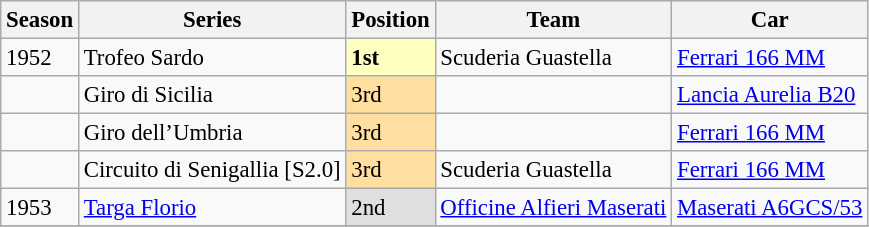<table class="wikitable" style="font-size: 95%;">
<tr>
<th>Season</th>
<th>Series</th>
<th>Position</th>
<th>Team</th>
<th>Car</th>
</tr>
<tr>
<td>1952</td>
<td>Trofeo Sardo </td>
<td style="background:#ffffbf;"><strong>1st</strong></td>
<td>Scuderia Guastella</td>
<td><a href='#'>Ferrari 166 MM</a></td>
</tr>
<tr>
<td></td>
<td>Giro di Sicilia </td>
<td style="background:#ffdf9f;">3rd</td>
<td></td>
<td><a href='#'>Lancia Aurelia B20</a></td>
</tr>
<tr>
<td></td>
<td>Giro dell’Umbria </td>
<td style="background:#ffdf9f;">3rd</td>
<td></td>
<td><a href='#'>Ferrari 166 MM</a></td>
</tr>
<tr>
<td></td>
<td>Circuito di Senigallia [S2.0] </td>
<td style="background:#ffdf9f;">3rd</td>
<td>Scuderia Guastella</td>
<td><a href='#'>Ferrari 166 MM</a></td>
</tr>
<tr>
<td>1953</td>
<td><a href='#'>Targa Florio</a></td>
<td style="background:#dfdfdf;">2nd</td>
<td><a href='#'>Officine Alfieri Maserati</a></td>
<td><a href='#'>Maserati A6GCS/53</a></td>
</tr>
<tr>
</tr>
</table>
